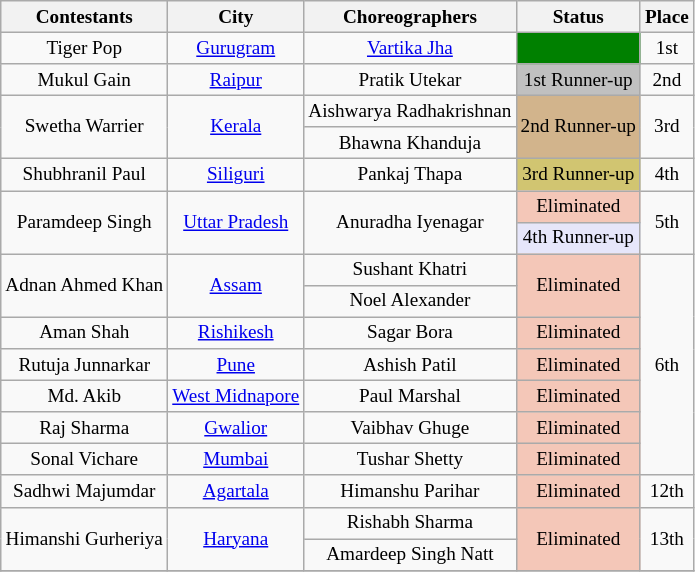<table class="wikitable sortable" style=" text-align:center; font-size:80%;  line-height:15px; width:auto;">
<tr>
<th>Contestants</th>
<th>City</th>
<th>Choreographers</th>
<th>Status</th>
<th>Place</th>
</tr>
<tr>
<td>Tiger Pop</td>
<td><a href='#'>Gurugram</a></td>
<td><a href='#'>Vartika Jha</a></td>
<td style="background:green;; text-align:center;"></td>
<td>1st</td>
</tr>
<tr>
<td>Mukul Gain</td>
<td><a href='#'>Raipur</a></td>
<td>Pratik Utekar</td>
<td style="background: silver;; text-align:center;">1st Runner-up<br></td>
<td>2nd</td>
</tr>
<tr>
<td rowspan="2">Swetha Warrier</td>
<td rowspan="2"><a href='#'>Kerala</a></td>
<td>Aishwarya Radhakrishnan</td>
<td rowspan="2" style="background:tan;; text-align:center;">2nd Runner-up<br></td>
<td rowspan="2">3rd</td>
</tr>
<tr>
<td>Bhawna Khanduja</td>
</tr>
<tr>
<td>Shubhranil Paul</td>
<td><a href='#'>Siliguri</a></td>
<td>Pankaj Thapa</td>
<td style="background:#d1c571;; text-align:center;">3rd Runner-up<br></td>
<td>4th</td>
</tr>
<tr>
<td rowspan="2">Paramdeep Singh</td>
<td rowspan="2"><a href='#'>Uttar Pradesh</a></td>
<td rowspan="2">Anuradha Iyenagar</td>
<td style="background:#f4c7b8;; text-align:center;">Eliminated<br></td>
<td rowspan="2">5th</td>
</tr>
<tr>
<td style="background:#E6E6FA;; text-align:center;">4th Runner-up<br></td>
</tr>
<tr>
<td rowspan="2">Adnan Ahmed Khan</td>
<td rowspan="2"><a href='#'>Assam</a></td>
<td>Sushant Khatri</td>
<td rowspan="2" style="background:#f4c7b8;; text-align:center;">Eliminated<br></td>
<td rowspan="7">6th</td>
</tr>
<tr>
<td>Noel Alexander</td>
</tr>
<tr>
<td>Aman Shah</td>
<td><a href='#'>Rishikesh</a></td>
<td>Sagar Bora</td>
<td style="background:#f4c7b8;; text-align:center;">Eliminated<br></td>
</tr>
<tr>
<td>Rutuja Junnarkar</td>
<td><a href='#'>Pune</a></td>
<td>Ashish Patil</td>
<td style="background:#f4c7b8;; text-align:center;">Eliminated<br></td>
</tr>
<tr>
<td>Md. Akib</td>
<td><a href='#'>West Midnapore</a></td>
<td>Paul Marshal</td>
<td style="background:#f4c7b8;; text-align:center;">Eliminated<br></td>
</tr>
<tr>
<td>Raj Sharma</td>
<td><a href='#'>Gwalior</a></td>
<td>Vaibhav Ghuge</td>
<td style="background:#f4c7b8;; text-align:center;">Eliminated<br></td>
</tr>
<tr>
<td>Sonal Vichare</td>
<td><a href='#'>Mumbai</a></td>
<td>Tushar Shetty</td>
<td style="background:#f4c7b8;; text-align:center;">Eliminated<br></td>
</tr>
<tr>
<td>Sadhwi Majumdar</td>
<td><a href='#'>Agartala</a></td>
<td>Himanshu Parihar</td>
<td style="background:#f4c7b8;; text-align:center;">Eliminated<br></td>
<td>12th</td>
</tr>
<tr>
<td rowspan="2">Himanshi Gurheriya</td>
<td rowspan="2"><a href='#'>Haryana</a></td>
<td>Rishabh Sharma</td>
<td rowspan="2" style="background:#f4c7b8;; text-align:center;">Eliminated<br></td>
<td rowspan="2">13th</td>
</tr>
<tr>
<td>Amardeep Singh Natt</td>
</tr>
<tr>
</tr>
</table>
